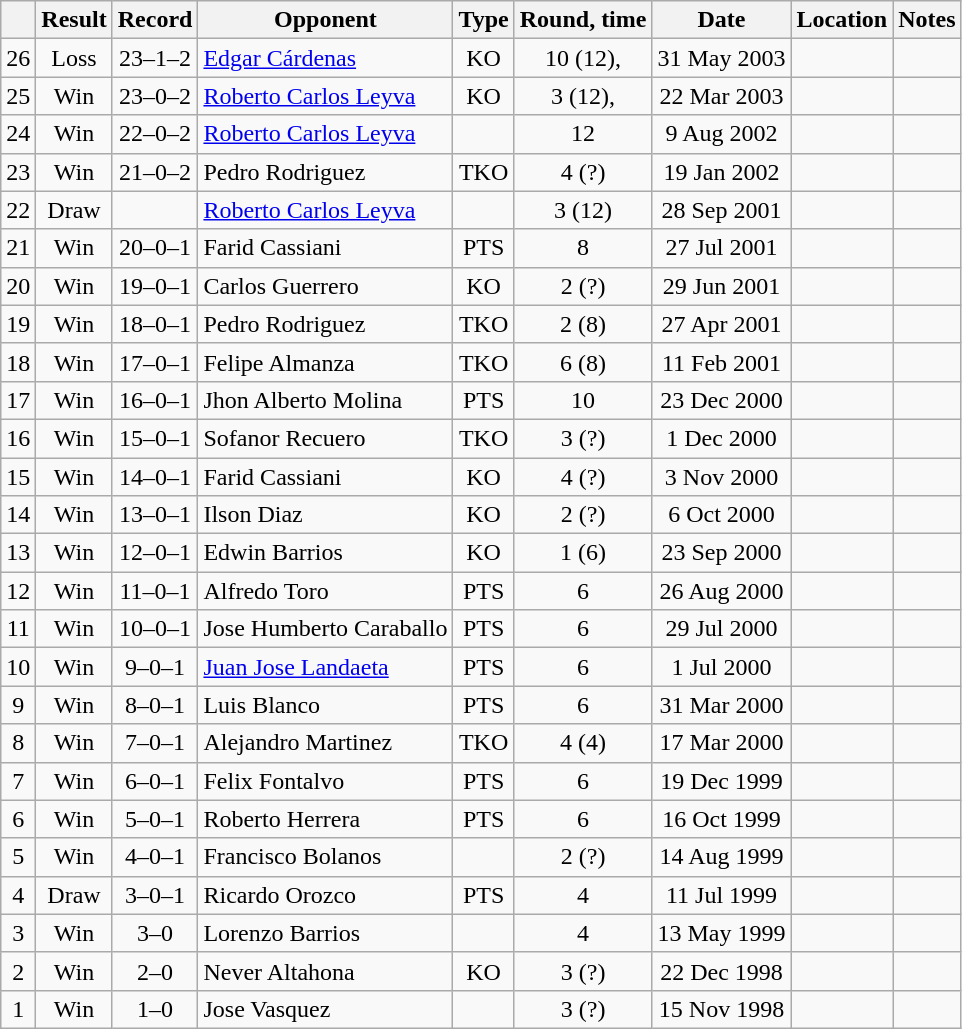<table class="wikitable" style="text-align:center">
<tr>
<th></th>
<th>Result</th>
<th>Record</th>
<th>Opponent</th>
<th>Type</th>
<th>Round, time</th>
<th>Date</th>
<th>Location</th>
<th>Notes</th>
</tr>
<tr>
<td>26</td>
<td>Loss</td>
<td>23–1–2</td>
<td style="text-align:left;"> <a href='#'>Edgar Cárdenas</a></td>
<td>KO</td>
<td>10 (12), </td>
<td>31 May 2003</td>
<td style="text-align:left;"> </td>
<td style="text-align:left;"></td>
</tr>
<tr>
<td>25</td>
<td>Win</td>
<td>23–0–2</td>
<td style="text-align:left;"> <a href='#'>Roberto Carlos Leyva</a></td>
<td>KO</td>
<td>3 (12), </td>
<td>22 Mar 2003</td>
<td style="text-align:left;"> </td>
<td style="text-align:left;"></td>
</tr>
<tr>
<td>24</td>
<td>Win</td>
<td>22–0–2</td>
<td style="text-align:left;"> <a href='#'>Roberto Carlos Leyva</a></td>
<td></td>
<td>12</td>
<td>9 Aug 2002</td>
<td style="text-align:left;"> </td>
<td style="text-align:left;"></td>
</tr>
<tr>
<td>23</td>
<td>Win</td>
<td>21–0–2</td>
<td style="text-align:left;"> Pedro Rodriguez</td>
<td>TKO</td>
<td>4 (?)</td>
<td>19 Jan 2002</td>
<td style="text-align:left;"> </td>
<td></td>
</tr>
<tr>
<td>22</td>
<td>Draw</td>
<td></td>
<td style="text-align:left;"> <a href='#'>Roberto Carlos Leyva</a></td>
<td></td>
<td>3 (12)</td>
<td>28 Sep 2001</td>
<td style="text-align:left;"> </td>
<td style="text-align:left;"></td>
</tr>
<tr>
<td>21</td>
<td>Win</td>
<td>20–0–1</td>
<td style="text-align:left;"> Farid Cassiani</td>
<td>PTS</td>
<td>8</td>
<td>27 Jul 2001</td>
<td style="text-align:left;"> </td>
<td></td>
</tr>
<tr>
<td>20</td>
<td>Win</td>
<td>19–0–1</td>
<td style="text-align:left;"> Carlos Guerrero</td>
<td>KO</td>
<td>2 (?)</td>
<td>29 Jun 2001</td>
<td style="text-align:left;"> </td>
<td></td>
</tr>
<tr>
<td>19</td>
<td>Win</td>
<td>18–0–1</td>
<td style="text-align:left;"> Pedro Rodriguez</td>
<td>TKO</td>
<td>2 (8)</td>
<td>27 Apr 2001</td>
<td style="text-align:left;"> </td>
<td></td>
</tr>
<tr>
<td>18</td>
<td>Win</td>
<td>17–0–1</td>
<td style="text-align:left;"> Felipe Almanza</td>
<td>TKO</td>
<td>6 (8)</td>
<td>11 Feb 2001</td>
<td style="text-align:left;"> </td>
<td></td>
</tr>
<tr>
<td>17</td>
<td>Win</td>
<td>16–0–1</td>
<td style="text-align:left;"> Jhon Alberto Molina</td>
<td>PTS</td>
<td>10</td>
<td>23 Dec 2000</td>
<td style="text-align:left;"> </td>
<td></td>
</tr>
<tr>
<td>16</td>
<td>Win</td>
<td>15–0–1</td>
<td style="text-align:left;"> Sofanor Recuero</td>
<td>TKO</td>
<td>3 (?)</td>
<td>1 Dec 2000</td>
<td style="text-align:left;"> </td>
<td></td>
</tr>
<tr>
<td>15</td>
<td>Win</td>
<td>14–0–1</td>
<td style="text-align:left;"> Farid Cassiani</td>
<td>KO</td>
<td>4 (?)</td>
<td>3 Nov 2000</td>
<td style="text-align:left;"> </td>
<td></td>
</tr>
<tr>
<td>14</td>
<td>Win</td>
<td>13–0–1</td>
<td style="text-align:left;"> Ilson Diaz</td>
<td>KO</td>
<td>2 (?)</td>
<td>6 Oct 2000</td>
<td style="text-align:left;"> </td>
<td></td>
</tr>
<tr>
<td>13</td>
<td>Win</td>
<td>12–0–1</td>
<td style="text-align:left;"> Edwin Barrios</td>
<td>KO</td>
<td>1 (6)</td>
<td>23 Sep 2000</td>
<td style="text-align:left;"> </td>
<td></td>
</tr>
<tr>
<td>12</td>
<td>Win</td>
<td>11–0–1</td>
<td style="text-align:left;"> Alfredo Toro</td>
<td>PTS</td>
<td>6</td>
<td>26 Aug 2000</td>
<td style="text-align:left;"> </td>
<td></td>
</tr>
<tr>
<td>11</td>
<td>Win</td>
<td>10–0–1</td>
<td style="text-align:left;"> Jose Humberto Caraballo</td>
<td>PTS</td>
<td>6</td>
<td>29 Jul 2000</td>
<td style="text-align:left;"> </td>
<td></td>
</tr>
<tr>
<td>10</td>
<td>Win</td>
<td>9–0–1</td>
<td style="text-align:left;"> <a href='#'>Juan Jose Landaeta</a></td>
<td>PTS</td>
<td>6</td>
<td>1 Jul 2000</td>
<td style="text-align:left;"> </td>
<td></td>
</tr>
<tr>
<td>9</td>
<td>Win</td>
<td>8–0–1</td>
<td style="text-align:left;"> Luis Blanco</td>
<td>PTS</td>
<td>6</td>
<td>31 Mar 2000</td>
<td style="text-align:left;"> </td>
<td></td>
</tr>
<tr>
<td>8</td>
<td>Win</td>
<td>7–0–1</td>
<td style="text-align:left;"> Alejandro Martinez</td>
<td>TKO</td>
<td>4 (4)</td>
<td>17 Mar 2000</td>
<td style="text-align:left;"> </td>
<td></td>
</tr>
<tr>
<td>7</td>
<td>Win</td>
<td>6–0–1</td>
<td style="text-align:left;"> Felix Fontalvo</td>
<td>PTS</td>
<td>6</td>
<td>19 Dec 1999</td>
<td style="text-align:left;"> </td>
<td></td>
</tr>
<tr>
<td>6</td>
<td>Win</td>
<td>5–0–1</td>
<td style="text-align:left;"> Roberto Herrera</td>
<td>PTS</td>
<td>6</td>
<td>16 Oct 1999</td>
<td style="text-align:left;"> </td>
<td></td>
</tr>
<tr>
<td>5</td>
<td>Win</td>
<td>4–0–1</td>
<td style="text-align:left;"> Francisco Bolanos</td>
<td></td>
<td>2 (?)</td>
<td>14 Aug 1999</td>
<td style="text-align:left;"> </td>
<td></td>
</tr>
<tr>
<td>4</td>
<td>Draw</td>
<td>3–0–1</td>
<td style="text-align:left;"> Ricardo Orozco</td>
<td>PTS</td>
<td>4</td>
<td>11 Jul 1999</td>
<td style="text-align:left;"> </td>
<td></td>
</tr>
<tr>
<td>3</td>
<td>Win</td>
<td>3–0</td>
<td style="text-align:left;"> Lorenzo Barrios</td>
<td></td>
<td>4</td>
<td>13 May 1999</td>
<td style="text-align:left;"> </td>
<td></td>
</tr>
<tr>
<td>2</td>
<td>Win</td>
<td>2–0</td>
<td style="text-align:left;"> Never Altahona</td>
<td>KO</td>
<td>3 (?)</td>
<td>22 Dec 1998</td>
<td style="text-align:left;"> </td>
<td></td>
</tr>
<tr>
<td>1</td>
<td>Win</td>
<td>1–0</td>
<td style="text-align:left;"> Jose Vasquez</td>
<td></td>
<td>3 (?)</td>
<td>15 Nov 1998</td>
<td style="text-align:left;"> </td>
<td></td>
</tr>
</table>
